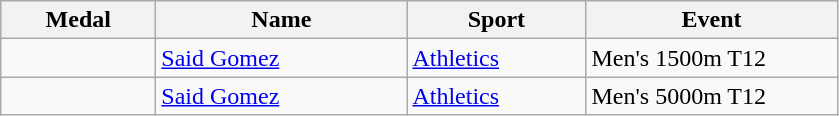<table class="wikitable">
<tr>
<th style="width:6em">Medal</th>
<th style="width:10em">Name</th>
<th style="width:7em">Sport</th>
<th style="width:10em">Event</th>
</tr>
<tr>
<td></td>
<td><a href='#'>Said Gomez</a></td>
<td><a href='#'>Athletics</a></td>
<td>Men's 1500m T12</td>
</tr>
<tr>
<td></td>
<td><a href='#'>Said Gomez</a></td>
<td><a href='#'>Athletics</a></td>
<td>Men's 5000m T12</td>
</tr>
</table>
